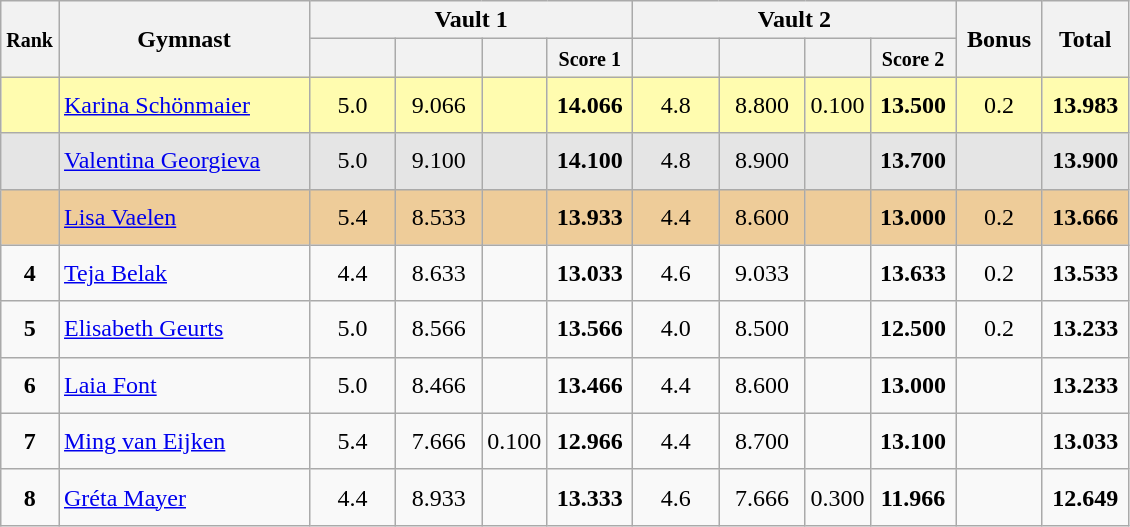<table style="text-align:center;" class="wikitable sortable">
<tr>
<th style="width:15px;" rowspan="2"><small>Rank</small></th>
<th style="width:160px;" rowspan="2">Gymnast</th>
<th colspan="4">Vault 1</th>
<th colspan="4">Vault 2</th>
<th style="width:50px;" rowspan="2">Bonus</th>
<th style="width:50px;" rowspan="2">Total</th>
</tr>
<tr>
<th style="width:50px;"><small></small></th>
<th style="width:50px;"><small></small></th>
<th style="width:20px;"><small></small></th>
<th style="width:50px;"><small>Score 1</small></th>
<th style="width:50px;"><small></small></th>
<th style="width:50px;"><small></small></th>
<th style="width:20px;"><small></small></th>
<th style="width:50px;"><small>Score 2</small></th>
</tr>
<tr style="background:#fffcaf;">
<td scope="row" style="text-align:center"><strong></strong></td>
<td style="height:30px; text-align:left;"> <a href='#'>Karina Schönmaier</a></td>
<td>5.0</td>
<td>9.066</td>
<td></td>
<td><strong>14.066</strong></td>
<td>4.8</td>
<td>8.800</td>
<td>0.100</td>
<td><strong>13.500</strong></td>
<td>0.2</td>
<td><strong>13.983</strong></td>
</tr>
<tr style="background:#e5e5e5;">
<td scope="row" style="text-align:center"><strong></strong></td>
<td style="height:30px; text-align:left;"> <a href='#'>Valentina Georgieva</a></td>
<td>5.0</td>
<td>9.100</td>
<td></td>
<td><strong>14.100</strong></td>
<td>4.8</td>
<td>8.900</td>
<td></td>
<td><strong>13.700</strong></td>
<td></td>
<td><strong>13.900</strong></td>
</tr>
<tr style="background:#ec9;">
<td scope="row" style="text-align:center"><strong></strong></td>
<td style="height:30px; text-align:left;"> <a href='#'>Lisa Vaelen</a></td>
<td>5.4</td>
<td>8.533</td>
<td></td>
<td><strong>13.933</strong></td>
<td>4.4</td>
<td>8.600</td>
<td></td>
<td><strong>13.000</strong></td>
<td>0.2</td>
<td><strong>13.666</strong></td>
</tr>
<tr>
<td scope="row" style="text-align:center"><strong>4</strong></td>
<td style="height:30px; text-align:left;"> <a href='#'>Teja Belak</a></td>
<td>4.4</td>
<td>8.633</td>
<td></td>
<td><strong>13.033</strong></td>
<td>4.6</td>
<td>9.033</td>
<td></td>
<td><strong>13.633</strong></td>
<td>0.2</td>
<td><strong>13.533</strong></td>
</tr>
<tr>
<td scope="row" style="text-align:center"><strong>5</strong></td>
<td style="height:30px; text-align:left;"> <a href='#'>Elisabeth Geurts</a></td>
<td>5.0</td>
<td>8.566</td>
<td></td>
<td><strong>13.566</strong></td>
<td>4.0</td>
<td>8.500</td>
<td></td>
<td><strong>12.500</strong></td>
<td>0.2</td>
<td><strong>13.233</strong></td>
</tr>
<tr>
<td scope="row" style="text-align:center"><strong>6</strong></td>
<td style="height:30px; text-align:left;"> <a href='#'>Laia Font</a></td>
<td>5.0</td>
<td>8.466</td>
<td></td>
<td><strong>13.466</strong></td>
<td>4.4</td>
<td>8.600</td>
<td></td>
<td><strong>13.000</strong></td>
<td></td>
<td><strong>13.233</strong></td>
</tr>
<tr>
<td scope="row" style="text-align:center"><strong>7</strong></td>
<td style="height:30px; text-align:left;"> <a href='#'>Ming van Eijken</a></td>
<td>5.4</td>
<td>7.666</td>
<td>0.100</td>
<td><strong>12.966</strong></td>
<td>4.4</td>
<td>8.700</td>
<td></td>
<td><strong>13.100</strong></td>
<td></td>
<td><strong>13.033</strong></td>
</tr>
<tr>
<td scope="row" style="text-align:center"><strong>8</strong></td>
<td style="height:30px; text-align:left;"> <a href='#'>Gréta Mayer</a></td>
<td>4.4</td>
<td>8.933</td>
<td></td>
<td><strong>13.333</strong></td>
<td>4.6</td>
<td>7.666</td>
<td>0.300</td>
<td><strong>11.966</strong></td>
<td></td>
<td><strong>12.649</strong></td>
</tr>
</table>
